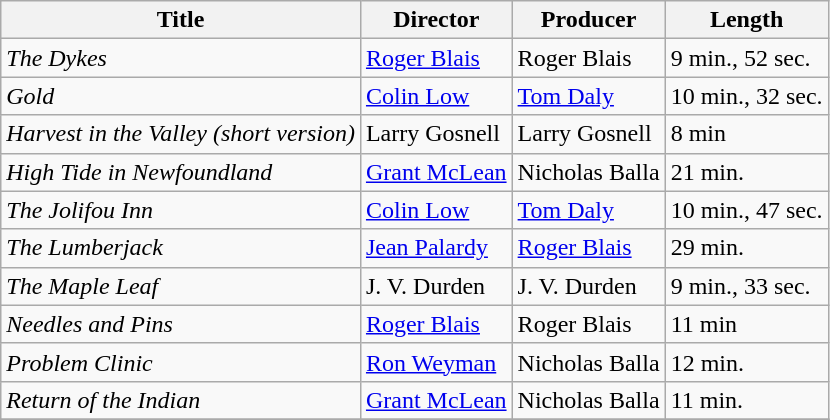<table class=wikitable>
<tr>
<th>Title</th>
<th>Director</th>
<th>Producer</th>
<th>Length</th>
</tr>
<tr>
<td><em>The Dykes</em></td>
<td><a href='#'>Roger Blais</a></td>
<td>Roger Blais</td>
<td>9 min., 52 sec.</td>
</tr>
<tr>
<td><em>Gold</em></td>
<td><a href='#'>Colin Low</a></td>
<td><a href='#'>Tom Daly</a></td>
<td>10 min., 32 sec.</td>
</tr>
<tr>
<td><em>Harvest in the Valley (short version)</em></td>
<td>Larry Gosnell</td>
<td>Larry Gosnell</td>
<td>8 min</td>
</tr>
<tr>
<td><em>High Tide in Newfoundland</em></td>
<td><a href='#'>Grant McLean</a></td>
<td>Nicholas Balla</td>
<td>21 min.</td>
</tr>
<tr>
<td><em>The Jolifou Inn</em></td>
<td><a href='#'>Colin Low</a></td>
<td><a href='#'>Tom Daly</a></td>
<td>10 min., 47 sec.</td>
</tr>
<tr>
<td><em>The Lumberjack</em></td>
<td><a href='#'>Jean Palardy</a></td>
<td><a href='#'>Roger Blais</a></td>
<td>29 min.</td>
</tr>
<tr>
<td><em>The Maple Leaf</em></td>
<td>J. V. Durden</td>
<td>J. V. Durden</td>
<td>9 min., 33 sec.</td>
</tr>
<tr>
<td><em>Needles and Pins</em></td>
<td><a href='#'>Roger Blais</a></td>
<td>Roger Blais</td>
<td>11 min</td>
</tr>
<tr>
<td><em>Problem Clinic</em></td>
<td><a href='#'>Ron Weyman</a></td>
<td>Nicholas Balla</td>
<td>12 min.</td>
</tr>
<tr>
<td><em>Return of the Indian</em></td>
<td><a href='#'>Grant McLean</a></td>
<td>Nicholas Balla</td>
<td>11 min.</td>
</tr>
<tr>
</tr>
</table>
